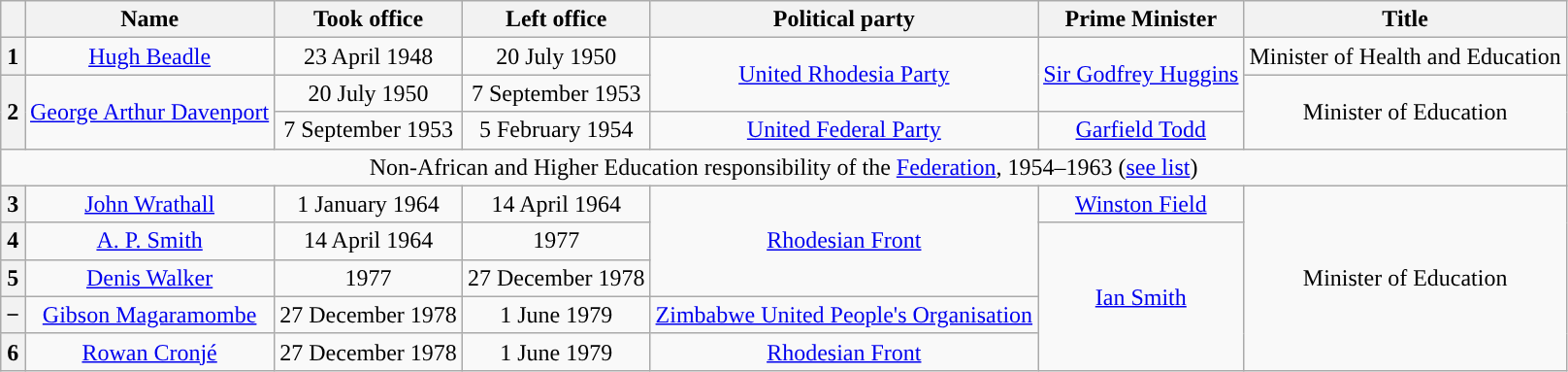<table class="wikitable" style="text-align:center">
<tr>
<th></th>
<th>Name</th>
<th>Took office</th>
<th>Left office</th>
<th>Political party</th>
<th>Prime Minister</th>
<th>Title</th>
</tr>
<tr>
<th style="background:">1</th>
<td><a href='#'>Hugh Beadle</a></td>
<td>23 April 1948</td>
<td>20 July 1950</td>
<td rowspan="2"><a href='#'>United Rhodesia Party</a></td>
<td rowspan="2"><a href='#'>Sir Godfrey Huggins</a></td>
<td>Minister of Health and Education</td>
</tr>
<tr>
<th rowspan="2" style="background:">2</th>
<td rowspan="2"><a href='#'>George Arthur Davenport</a></td>
<td>20 July 1950</td>
<td>7 September 1953</td>
<td rowspan="2">Minister of Education</td>
</tr>
<tr>
<td>7 September 1953</td>
<td>5 February 1954</td>
<td><a href='#'>United Federal Party</a></td>
<td><a href='#'>Garfield Todd</a></td>
</tr>
<tr>
<td colspan="7">Non-African and Higher Education responsibility of the <a href='#'>Federation</a>, 1954–1963 (<a href='#'>see list</a>)</td>
</tr>
<tr>
<th style="background:">3</th>
<td><a href='#'>John Wrathall</a></td>
<td>1 January 1964</td>
<td>14 April 1964</td>
<td rowspan="3"><a href='#'>Rhodesian Front</a></td>
<td><a href='#'>Winston Field</a></td>
<td rowspan="5">Minister of Education</td>
</tr>
<tr>
<th style="background:">4</th>
<td><a href='#'>A. P. Smith</a></td>
<td>14 April 1964</td>
<td>1977</td>
<td rowspan="4"><a href='#'>Ian Smith</a></td>
</tr>
<tr>
<th style="background:">5</th>
<td><a href='#'>Denis Walker</a></td>
<td>1977</td>
<td>27 December 1978</td>
</tr>
<tr>
<th style="background:">−</th>
<td><a href='#'>Gibson Magaramombe</a><br></td>
<td>27 December 1978</td>
<td>1 June 1979</td>
<td><a href='#'>Zimbabwe United People's Organisation</a></td>
</tr>
<tr>
<th style="background:">6</th>
<td><a href='#'>Rowan Cronjé</a></td>
<td>27 December 1978</td>
<td>1 June 1979</td>
<td><a href='#'>Rhodesian Front</a></td>
</tr>
</table>
